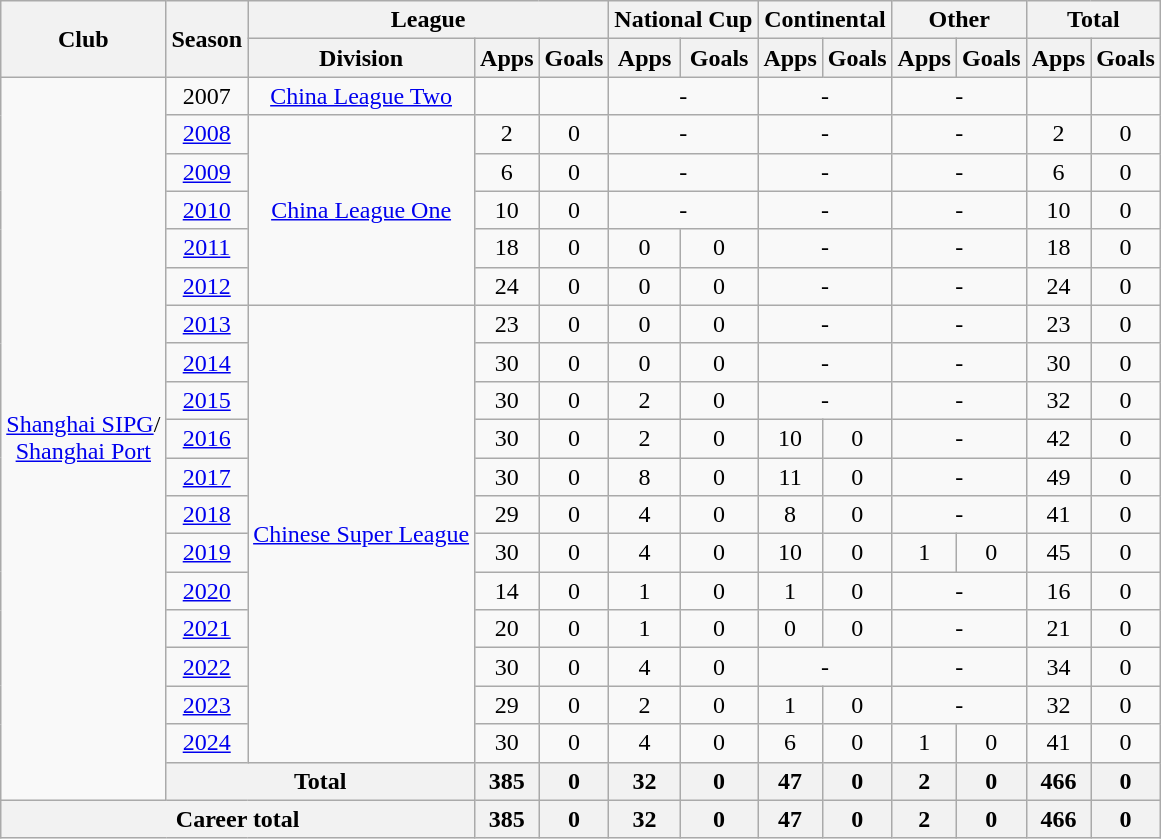<table class="wikitable" style="text-align: center">
<tr>
<th rowspan="2">Club</th>
<th rowspan="2">Season</th>
<th colspan="3">League</th>
<th colspan="2">National Cup</th>
<th colspan="2">Continental</th>
<th colspan="2">Other</th>
<th colspan="2">Total</th>
</tr>
<tr>
<th>Division</th>
<th>Apps</th>
<th>Goals</th>
<th>Apps</th>
<th>Goals</th>
<th>Apps</th>
<th>Goals</th>
<th>Apps</th>
<th>Goals</th>
<th>Apps</th>
<th>Goals</th>
</tr>
<tr>
<td rowspan=19><a href='#'>Shanghai SIPG</a>/<br><a href='#'>Shanghai Port</a></td>
<td>2007</td>
<td><a href='#'>China League Two</a></td>
<td></td>
<td></td>
<td colspan="2">-</td>
<td colspan="2">-</td>
<td colspan="2">-</td>
<td></td>
<td></td>
</tr>
<tr>
<td><a href='#'>2008</a></td>
<td rowspan="5"><a href='#'>China League One</a></td>
<td>2</td>
<td>0</td>
<td colspan="2">-</td>
<td colspan="2">-</td>
<td colspan="2">-</td>
<td>2</td>
<td>0</td>
</tr>
<tr>
<td><a href='#'>2009</a></td>
<td>6</td>
<td>0</td>
<td colspan="2">-</td>
<td colspan="2">-</td>
<td colspan="2">-</td>
<td>6</td>
<td>0</td>
</tr>
<tr>
<td><a href='#'>2010</a></td>
<td>10</td>
<td>0</td>
<td colspan="2">-</td>
<td colspan="2">-</td>
<td colspan="2">-</td>
<td>10</td>
<td>0</td>
</tr>
<tr>
<td><a href='#'>2011</a></td>
<td>18</td>
<td>0</td>
<td>0</td>
<td>0</td>
<td colspan="2">-</td>
<td colspan="2">-</td>
<td>18</td>
<td>0</td>
</tr>
<tr>
<td><a href='#'>2012</a></td>
<td>24</td>
<td>0</td>
<td>0</td>
<td>0</td>
<td colspan="2">-</td>
<td colspan="2">-</td>
<td>24</td>
<td>0</td>
</tr>
<tr>
<td><a href='#'>2013</a></td>
<td rowspan=12><a href='#'>Chinese Super League</a></td>
<td>23</td>
<td>0</td>
<td>0</td>
<td>0</td>
<td colspan="2">-</td>
<td colspan="2">-</td>
<td>23</td>
<td>0</td>
</tr>
<tr>
<td><a href='#'>2014</a></td>
<td>30</td>
<td>0</td>
<td>0</td>
<td>0</td>
<td colspan="2">-</td>
<td colspan="2">-</td>
<td>30</td>
<td>0</td>
</tr>
<tr>
<td><a href='#'>2015</a></td>
<td>30</td>
<td>0</td>
<td>2</td>
<td>0</td>
<td colspan="2">-</td>
<td colspan="2">-</td>
<td>32</td>
<td>0</td>
</tr>
<tr>
<td><a href='#'>2016</a></td>
<td>30</td>
<td>0</td>
<td>2</td>
<td>0</td>
<td>10</td>
<td>0</td>
<td colspan="2">-</td>
<td>42</td>
<td>0</td>
</tr>
<tr>
<td><a href='#'>2017</a></td>
<td>30</td>
<td>0</td>
<td>8</td>
<td>0</td>
<td>11</td>
<td>0</td>
<td colspan="2">-</td>
<td>49</td>
<td>0</td>
</tr>
<tr>
<td><a href='#'>2018</a></td>
<td>29</td>
<td>0</td>
<td>4</td>
<td>0</td>
<td>8</td>
<td>0</td>
<td colspan="2">-</td>
<td>41</td>
<td>0</td>
</tr>
<tr>
<td><a href='#'>2019</a></td>
<td>30</td>
<td>0</td>
<td>4</td>
<td>0</td>
<td>10</td>
<td>0</td>
<td>1</td>
<td>0</td>
<td>45</td>
<td>0</td>
</tr>
<tr>
<td><a href='#'>2020</a></td>
<td>14</td>
<td>0</td>
<td>1</td>
<td>0</td>
<td>1</td>
<td>0</td>
<td colspan="2">-</td>
<td>16</td>
<td>0</td>
</tr>
<tr>
<td><a href='#'>2021</a></td>
<td>20</td>
<td>0</td>
<td>1</td>
<td>0</td>
<td>0</td>
<td>0</td>
<td colspan="2">-</td>
<td>21</td>
<td>0</td>
</tr>
<tr>
<td><a href='#'>2022</a></td>
<td>30</td>
<td>0</td>
<td>4</td>
<td>0</td>
<td colspan="2">-</td>
<td colspan="2">-</td>
<td>34</td>
<td>0</td>
</tr>
<tr>
<td><a href='#'>2023</a></td>
<td>29</td>
<td>0</td>
<td>2</td>
<td>0</td>
<td>1</td>
<td>0</td>
<td colspan="2">-</td>
<td>32</td>
<td>0</td>
</tr>
<tr>
<td><a href='#'>2024</a></td>
<td>30</td>
<td>0</td>
<td>4</td>
<td>0</td>
<td>6</td>
<td>0</td>
<td>1</td>
<td>0</td>
<td>41</td>
<td>0</td>
</tr>
<tr>
<th colspan=2>Total</th>
<th>385</th>
<th>0</th>
<th>32</th>
<th>0</th>
<th>47</th>
<th>0</th>
<th>2</th>
<th>0</th>
<th>466</th>
<th>0</th>
</tr>
<tr>
<th colspan=3>Career total</th>
<th>385</th>
<th>0</th>
<th>32</th>
<th>0</th>
<th>47</th>
<th>0</th>
<th>2</th>
<th>0</th>
<th>466</th>
<th>0</th>
</tr>
</table>
